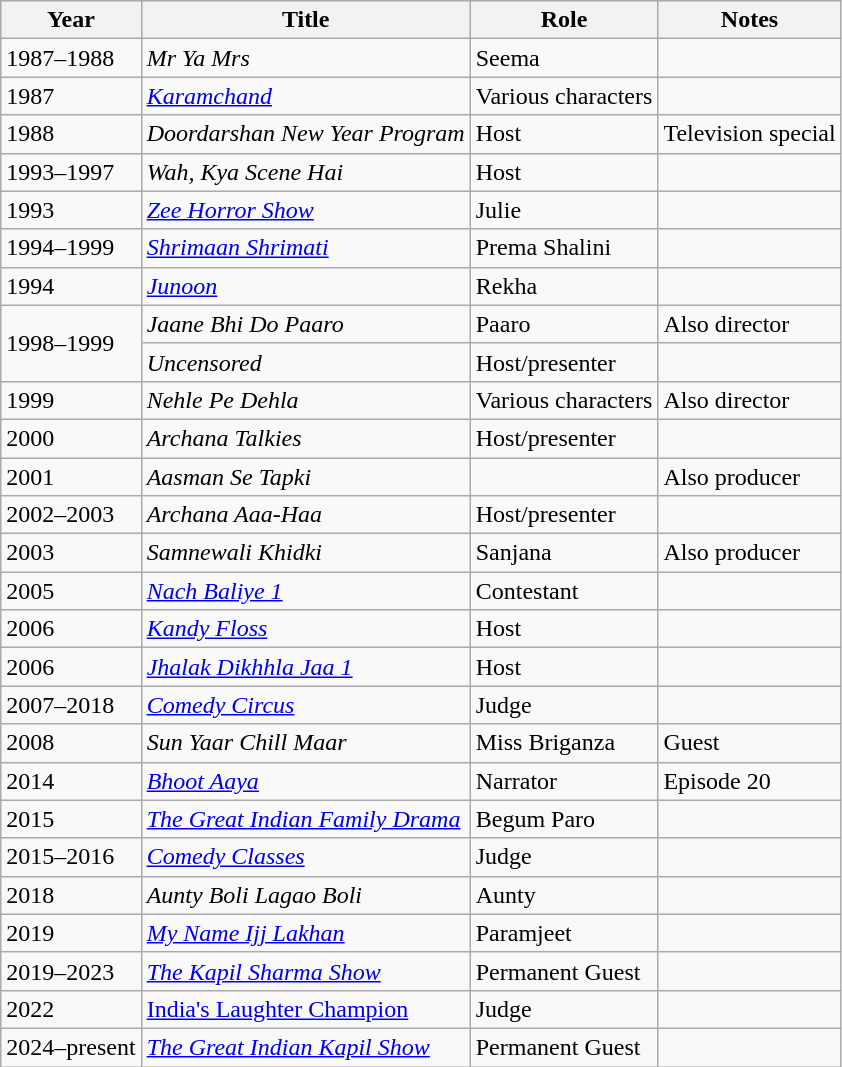<table class="wikitable sortable">
<tr>
<th>Year</th>
<th>Title</th>
<th>Role</th>
<th>Notes</th>
</tr>
<tr>
<td>1987–1988</td>
<td><em>Mr Ya Mrs</em></td>
<td>Seema</td>
<td></td>
</tr>
<tr>
<td>1987</td>
<td><em><a href='#'>Karamchand</a></em></td>
<td>Various characters</td>
<td></td>
</tr>
<tr>
<td>1988</td>
<td><em>Doordarshan New Year Program</em></td>
<td>Host</td>
<td>Television special</td>
</tr>
<tr>
<td>1993–1997</td>
<td><em>Wah, Kya Scene Hai</em></td>
<td>Host</td>
<td></td>
</tr>
<tr>
<td>1993</td>
<td><em><a href='#'>Zee Horror Show</a></em></td>
<td>Julie</td>
<td></td>
</tr>
<tr>
<td>1994–1999</td>
<td><em><a href='#'>Shrimaan Shrimati</a></em></td>
<td>Prema Shalini</td>
<td></td>
</tr>
<tr>
<td>1994</td>
<td><em><a href='#'>Junoon</a></em></td>
<td>Rekha</td>
<td></td>
</tr>
<tr>
<td rowspan=2>1998–1999</td>
<td><em>Jaane Bhi Do Paaro</em></td>
<td>Paaro</td>
<td>Also director</td>
</tr>
<tr>
<td><em>Uncensored</em></td>
<td>Host/presenter</td>
<td></td>
</tr>
<tr>
<td>1999</td>
<td><em>Nehle Pe Dehla</em></td>
<td>Various characters</td>
<td>Also director</td>
</tr>
<tr>
<td>2000</td>
<td><em>Archana Talkies</em></td>
<td>Host/presenter</td>
<td></td>
</tr>
<tr>
<td>2001</td>
<td><em>Aasman Se Tapki</em></td>
<td></td>
<td>Also producer</td>
</tr>
<tr>
<td>2002–2003</td>
<td><em>Archana Aaa-Haa</em></td>
<td>Host/presenter</td>
<td></td>
</tr>
<tr>
<td>2003</td>
<td><em>Samnewali Khidki</em></td>
<td>Sanjana</td>
<td>Also producer</td>
</tr>
<tr>
<td>2005</td>
<td><em><a href='#'>Nach Baliye 1</a></em></td>
<td>Contestant</td>
<td></td>
</tr>
<tr>
<td>2006</td>
<td><em><a href='#'>Kandy Floss</a></em></td>
<td>Host</td>
<td></td>
</tr>
<tr>
<td>2006</td>
<td><em><a href='#'> Jhalak Dikhhla Jaa 1</a></em></td>
<td>Host</td>
<td></td>
</tr>
<tr>
<td>2007–2018</td>
<td><em><a href='#'>Comedy Circus</a> </em></td>
<td>Judge</td>
<td></td>
</tr>
<tr>
<td>2008</td>
<td><em>Sun Yaar Chill Maar</em></td>
<td>Miss Briganza</td>
<td>Guest</td>
</tr>
<tr>
<td>2014</td>
<td><em><a href='#'>Bhoot Aaya</a></em></td>
<td>Narrator</td>
<td>Episode 20</td>
</tr>
<tr>
<td>2015</td>
<td><em><a href='#'>The Great Indian Family Drama</a></em></td>
<td>Begum Paro</td>
<td></td>
</tr>
<tr>
<td>2015–2016</td>
<td><em><a href='#'>Comedy Classes</a></em></td>
<td>Judge</td>
<td></td>
</tr>
<tr>
<td>2018</td>
<td><em>Aunty Boli Lagao Boli</em></td>
<td>Aunty</td>
<td></td>
</tr>
<tr>
<td>2019</td>
<td><em><a href='#'>My Name Ijj Lakhan</a></em></td>
<td>Paramjeet</td>
<td></td>
</tr>
<tr>
<td>2019–2023</td>
<td><em><a href='#'>The Kapil Sharma Show</a> </em></td>
<td>Permanent Guest</td>
<td></td>
</tr>
<tr>
<td>2022</td>
<td><a href='#'>India's Laughter Champion</a></td>
<td>Judge</td>
<td></td>
</tr>
<tr>
<td>2024–present</td>
<td><em><a href='#'>The Great Indian Kapil Show</a></em></td>
<td>Permanent Guest</td>
<td></td>
</tr>
</table>
